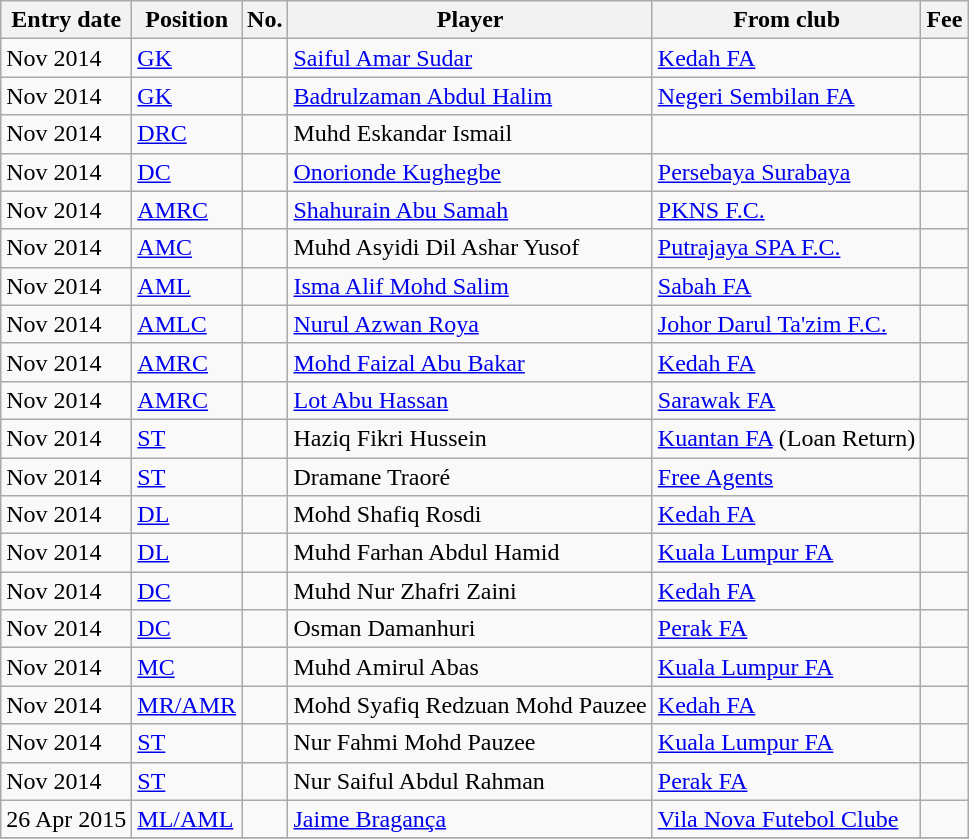<table class="wikitable sortable">
<tr>
<th>Entry date</th>
<th>Position</th>
<th>No.</th>
<th>Player</th>
<th>From club</th>
<th>Fee</th>
</tr>
<tr>
<td>Nov 2014</td>
<td><a href='#'>GK</a></td>
<td></td>
<td> <a href='#'>Saiful Amar Sudar</a></td>
<td> <a href='#'>Kedah FA</a></td>
<td></td>
</tr>
<tr>
<td>Nov 2014</td>
<td><a href='#'>GK</a></td>
<td></td>
<td> <a href='#'>Badrulzaman Abdul Halim</a></td>
<td> <a href='#'>Negeri Sembilan FA</a></td>
<td></td>
</tr>
<tr>
<td>Nov 2014</td>
<td><a href='#'>DRC</a></td>
<td></td>
<td> Muhd Eskandar Ismail</td>
<td></td>
<td></td>
</tr>
<tr>
<td>Nov 2014</td>
<td><a href='#'>DC</a></td>
<td></td>
<td> <a href='#'>Onorionde Kughegbe</a></td>
<td> <a href='#'>Persebaya Surabaya</a></td>
<td></td>
</tr>
<tr>
<td>Nov 2014</td>
<td><a href='#'>AMRC</a></td>
<td></td>
<td> <a href='#'>Shahurain Abu Samah</a></td>
<td> <a href='#'>PKNS F.C.</a></td>
<td></td>
</tr>
<tr>
<td>Nov 2014</td>
<td><a href='#'>AMC</a></td>
<td></td>
<td> Muhd Asyidi Dil Ashar Yusof</td>
<td> <a href='#'>Putrajaya SPA F.C.</a></td>
<td></td>
</tr>
<tr>
<td>Nov 2014</td>
<td><a href='#'>AML</a></td>
<td></td>
<td> <a href='#'>Isma Alif Mohd Salim</a></td>
<td> <a href='#'>Sabah FA</a></td>
<td></td>
</tr>
<tr>
<td>Nov 2014</td>
<td><a href='#'>AMLC</a></td>
<td></td>
<td> <a href='#'>Nurul Azwan Roya</a></td>
<td> <a href='#'>Johor Darul Ta'zim F.C.</a></td>
<td></td>
</tr>
<tr>
<td>Nov 2014</td>
<td><a href='#'>AMRC</a></td>
<td></td>
<td> <a href='#'>Mohd Faizal Abu Bakar</a></td>
<td> <a href='#'>Kedah FA</a></td>
<td></td>
</tr>
<tr>
<td>Nov 2014</td>
<td><a href='#'>AMRC</a></td>
<td></td>
<td> <a href='#'>Lot Abu Hassan</a></td>
<td> <a href='#'>Sarawak FA</a></td>
<td></td>
</tr>
<tr>
<td>Nov 2014</td>
<td><a href='#'>ST</a></td>
<td></td>
<td> Haziq Fikri Hussein</td>
<td> <a href='#'>Kuantan FA</a> (Loan Return)</td>
<td></td>
</tr>
<tr>
<td>Nov 2014</td>
<td><a href='#'>ST</a></td>
<td></td>
<td> Dramane Traoré</td>
<td><a href='#'>Free Agents</a></td>
<td></td>
</tr>
<tr>
<td>Nov 2014</td>
<td><a href='#'>DL</a></td>
<td></td>
<td> Mohd Shafiq Rosdi</td>
<td> <a href='#'>Kedah FA</a></td>
<td></td>
</tr>
<tr>
<td>Nov 2014</td>
<td><a href='#'>DL</a></td>
<td></td>
<td> Muhd Farhan Abdul Hamid</td>
<td> <a href='#'>Kuala Lumpur FA</a></td>
<td></td>
</tr>
<tr>
<td>Nov 2014</td>
<td><a href='#'>DC</a></td>
<td></td>
<td> Muhd Nur Zhafri Zaini</td>
<td> <a href='#'>Kedah FA</a></td>
<td></td>
</tr>
<tr>
<td>Nov 2014</td>
<td><a href='#'>DC</a></td>
<td></td>
<td> Osman Damanhuri</td>
<td> <a href='#'>Perak FA</a></td>
<td></td>
</tr>
<tr>
<td>Nov 2014</td>
<td><a href='#'>MC</a></td>
<td></td>
<td> Muhd Amirul Abas</td>
<td> <a href='#'>Kuala Lumpur FA</a></td>
<td></td>
</tr>
<tr>
<td>Nov 2014</td>
<td><a href='#'>MR/AMR</a></td>
<td></td>
<td> Mohd Syafiq Redzuan Mohd Pauzee</td>
<td> <a href='#'>Kedah FA</a></td>
<td></td>
</tr>
<tr>
<td>Nov 2014</td>
<td><a href='#'>ST</a></td>
<td></td>
<td> Nur Fahmi Mohd Pauzee</td>
<td> <a href='#'>Kuala Lumpur FA</a></td>
<td></td>
</tr>
<tr>
<td>Nov 2014</td>
<td><a href='#'>ST</a></td>
<td></td>
<td> Nur Saiful Abdul Rahman</td>
<td> <a href='#'>Perak FA</a></td>
<td></td>
</tr>
<tr>
<td>26 Apr 2015</td>
<td><a href='#'>ML/AML</a></td>
<td></td>
<td> <a href='#'>Jaime Bragança</a></td>
<td> <a href='#'>Vila Nova Futebol Clube</a></td>
<td></td>
</tr>
<tr>
</tr>
</table>
